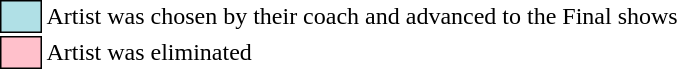<table class="toccolours" style="font-size: 100%; white-space: nowrap;">
<tr>
<td style="background:#b0e0e6; border:1px solid black;">      </td>
<td>Artist was chosen by their coach and advanced to the Final shows</td>
</tr>
<tr>
<td style="background:#ffc0cb; border:1px solid black;">      </td>
<td>Artist was eliminated</td>
</tr>
</table>
